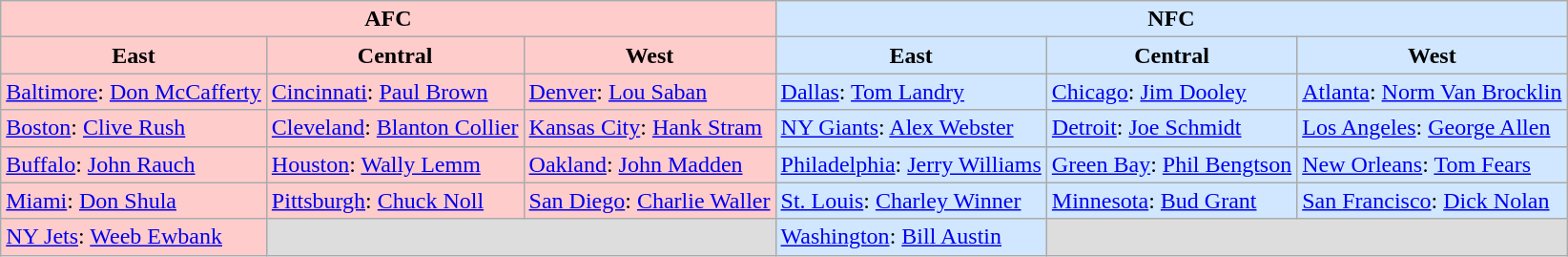<table class="wikitable">
<tr>
<th style="background-color:#FFCCCC;" colspan="3">AFC</th>
<th style="background-color:#D0E7FF;" colspan="3">NFC</th>
</tr>
<tr>
<th style="background-color:#FFCCCC;">East</th>
<th style="background-color:#FFCCCC;">Central</th>
<th style="background-color:#FFCCCC;">West</th>
<th style="background-color:#D0E7FF;">East</th>
<th style="background-color:#D0E7FF;">Central</th>
<th style="background-color:#D0E7FF;">West</th>
</tr>
<tr>
<td style="background-color:#FFCCCC;"><a href='#'>Baltimore</a>: <a href='#'>Don McCafferty</a></td>
<td style="background-color:#FFCCCC;"><a href='#'>Cincinnati</a>: <a href='#'>Paul Brown</a></td>
<td style="background-color:#FFCCCC;"><a href='#'>Denver</a>: <a href='#'>Lou Saban</a></td>
<td style="background-color:#D0E7FF;"><a href='#'>Dallas</a>: <a href='#'>Tom Landry</a></td>
<td style="background-color:#D0E7FF;"><a href='#'>Chicago</a>: <a href='#'>Jim Dooley</a></td>
<td style="background-color:#D0E7FF;"><a href='#'>Atlanta</a>: <a href='#'>Norm Van Brocklin</a></td>
</tr>
<tr>
<td style="background-color:#FFCCCC;"><a href='#'>Boston</a>: <a href='#'>Clive Rush</a></td>
<td style="background-color:#FFCCCC;"><a href='#'>Cleveland</a>: <a href='#'>Blanton Collier</a></td>
<td style="background-color:#FFCCCC;"><a href='#'>Kansas City</a>: <a href='#'>Hank Stram</a></td>
<td style="background-color:#D0E7FF;"><a href='#'>NY Giants</a>: <a href='#'>Alex Webster</a></td>
<td style="background-color:#D0E7FF;"><a href='#'>Detroit</a>: <a href='#'>Joe Schmidt</a></td>
<td style="background-color:#D0E7FF;"><a href='#'>Los Angeles</a>: <a href='#'>George Allen</a></td>
</tr>
<tr>
<td style="background-color:#FFCCCC;"><a href='#'>Buffalo</a>: <a href='#'>John Rauch</a></td>
<td style="background-color:#FFCCCC;"><a href='#'>Houston</a>: <a href='#'>Wally Lemm</a></td>
<td style="background-color:#FFCCCC;"><a href='#'>Oakland</a>: <a href='#'>John Madden</a></td>
<td style="background-color:#D0E7FF;"><a href='#'>Philadelphia</a>: <a href='#'>Jerry Williams</a></td>
<td style="background-color:#D0E7FF;"><a href='#'>Green Bay</a>: <a href='#'>Phil Bengtson</a></td>
<td style="background-color:#D0E7FF;"><a href='#'>New Orleans</a>: <a href='#'>Tom Fears</a></td>
</tr>
<tr>
<td style="background-color:#FFCCCC;"><a href='#'>Miami</a>: <a href='#'>Don Shula</a></td>
<td style="background-color:#FFCCCC;"><a href='#'>Pittsburgh</a>: <a href='#'>Chuck Noll</a></td>
<td style="background-color:#FFCCCC;"><a href='#'>San Diego</a>: <a href='#'>Charlie Waller</a></td>
<td style="background-color:#D0E7FF;"><a href='#'>St. Louis</a>: <a href='#'>Charley Winner</a></td>
<td style="background-color:#D0E7FF;"><a href='#'>Minnesota</a>: <a href='#'>Bud Grant</a></td>
<td style="background-color:#D0E7FF;"><a href='#'>San Francisco</a>: <a href='#'>Dick Nolan</a></td>
</tr>
<tr>
<td style="background-color:#FFCCCC;"><a href='#'>NY Jets</a>: <a href='#'>Weeb Ewbank</a></td>
<td style="background-color:#DDD;" colspan="2"> </td>
<td style="background-color:#D0E7FF;"><a href='#'>Washington</a>: <a href='#'>Bill Austin</a></td>
<td style="background-color:#DDD;" colspan="2"> </td>
</tr>
</table>
